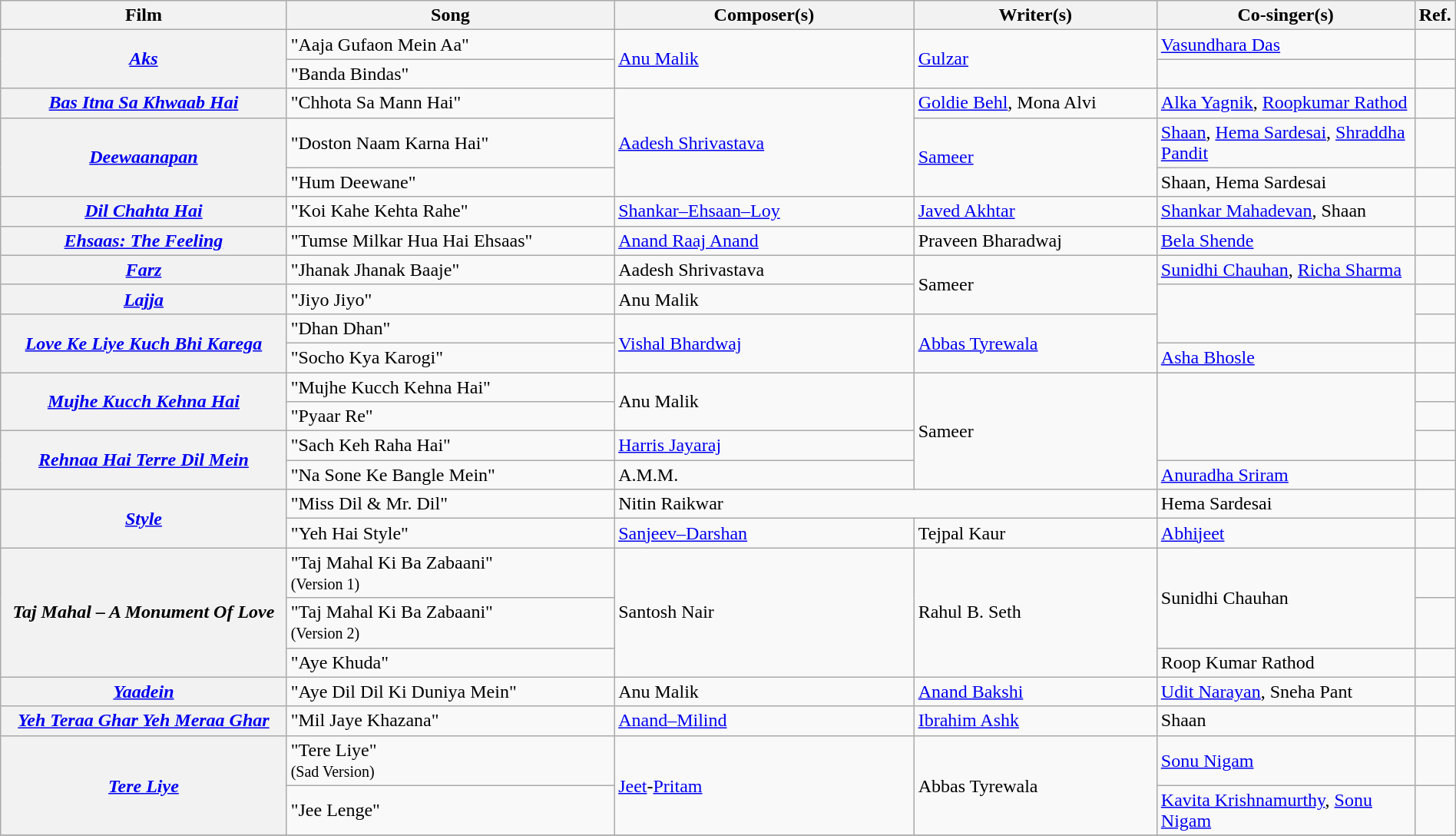<table class="wikitable plainrowheaders" width="100%" textcolor:#000;">
<tr>
<th scope="col" width=20%><strong>Film</strong></th>
<th scope="col" width=23%><strong>Song</strong></th>
<th scope="col" width=21%><strong>Composer(s)</strong></th>
<th scope="col" width=17%><strong>Writer(s)</strong></th>
<th scope="col" width=18%><strong>Co-singer(s)</strong></th>
<th scope="col" width=1%><strong>Ref.</strong></th>
</tr>
<tr>
<th scope="row" rowspan="2"><em><a href='#'>Aks</a></em></th>
<td>"Aaja Gufaon Mein Aa"</td>
<td rowspan="2"><a href='#'>Anu Malik</a></td>
<td rowspan="2"><a href='#'>Gulzar</a></td>
<td><a href='#'>Vasundhara Das</a></td>
<td></td>
</tr>
<tr>
<td>"Banda Bindas"</td>
<td></td>
<td></td>
</tr>
<tr>
<th scope="row"><em><a href='#'>Bas Itna Sa Khwaab Hai</a></em></th>
<td>"Chhota Sa Mann Hai"</td>
<td rowspan="3"><a href='#'>Aadesh Shrivastava</a></td>
<td><a href='#'>Goldie Behl</a>, Mona Alvi</td>
<td><a href='#'>Alka Yagnik</a>, <a href='#'>Roopkumar Rathod</a></td>
<td></td>
</tr>
<tr>
<th scope="row" rowspan="2"><em><a href='#'>Deewaanapan</a></em></th>
<td>"Doston Naam Karna Hai"</td>
<td rowspan="2"><a href='#'>Sameer</a></td>
<td><a href='#'>Shaan</a>, <a href='#'>Hema Sardesai</a>, <a href='#'>Shraddha Pandit</a></td>
<td></td>
</tr>
<tr>
<td>"Hum Deewane"</td>
<td>Shaan, Hema Sardesai</td>
<td></td>
</tr>
<tr>
<th scope="row"><em><a href='#'>Dil Chahta Hai</a></em></th>
<td>"Koi Kahe Kehta Rahe"</td>
<td><a href='#'>Shankar–Ehsaan–Loy</a></td>
<td><a href='#'>Javed Akhtar</a></td>
<td><a href='#'>Shankar Mahadevan</a>, Shaan</td>
<td></td>
</tr>
<tr>
<th scope="row"><em><a href='#'>Ehsaas: The Feeling</a></em></th>
<td>"Tumse Milkar Hua Hai Ehsaas"</td>
<td><a href='#'>Anand Raaj Anand</a></td>
<td>Praveen Bharadwaj</td>
<td><a href='#'>Bela Shende</a></td>
<td></td>
</tr>
<tr>
<th scope="row"><em><a href='#'>Farz</a></em></th>
<td>"Jhanak Jhanak Baaje"</td>
<td>Aadesh Shrivastava</td>
<td rowspan="2">Sameer</td>
<td><a href='#'>Sunidhi Chauhan</a>, <a href='#'>Richa Sharma</a></td>
<td></td>
</tr>
<tr>
<th scope="row"><em><a href='#'>Lajja</a></em></th>
<td>"Jiyo Jiyo"</td>
<td>Anu Malik</td>
<td rowspan="2"></td>
<td></td>
</tr>
<tr>
<th scope="row" rowspan="2"><em><a href='#'>Love Ke Liye Kuch Bhi Karega</a></em></th>
<td>"Dhan Dhan"</td>
<td rowspan="2"><a href='#'>Vishal Bhardwaj</a></td>
<td rowspan="2"><a href='#'>Abbas Tyrewala</a></td>
<td></td>
</tr>
<tr>
<td>"Socho Kya Karogi"</td>
<td><a href='#'>Asha Bhosle</a></td>
<td></td>
</tr>
<tr>
<th scope="row" rowspan="2"><em><a href='#'>Mujhe Kucch Kehna Hai</a></em></th>
<td>"Mujhe Kucch Kehna Hai"</td>
<td rowspan="2">Anu Malik</td>
<td rowspan="4">Sameer</td>
<td rowspan="3"></td>
<td></td>
</tr>
<tr>
<td>"Pyaar Re"</td>
<td></td>
</tr>
<tr>
<th scope="row" rowspan="2"><em><a href='#'>Rehnaa Hai Terre Dil Mein</a></em></th>
<td>"Sach Keh Raha Hai"</td>
<td><a href='#'>Harris Jayaraj</a></td>
<td></td>
</tr>
<tr>
<td>"Na Sone Ke Bangle Mein"</td>
<td>A.M.M.</td>
<td><a href='#'>Anuradha Sriram</a></td>
<td></td>
</tr>
<tr>
<th scope="row" rowspan="2"><em><a href='#'>Style</a></em></th>
<td>"Miss Dil & Mr. Dil"</td>
<td colspan="2">Nitin Raikwar</td>
<td>Hema Sardesai</td>
<td></td>
</tr>
<tr>
<td>"Yeh Hai Style"</td>
<td><a href='#'>Sanjeev–Darshan</a></td>
<td>Tejpal Kaur</td>
<td><a href='#'>Abhijeet</a></td>
<td></td>
</tr>
<tr>
<th scope="row" rowspan="3"><em>Taj Mahal – A Monument Of Love</em></th>
<td>"Taj Mahal Ki Ba Zabaani"<br><small>(Version 1)</small></td>
<td rowspan="3">Santosh Nair</td>
<td rowspan="3">Rahul B. Seth</td>
<td rowspan="2">Sunidhi Chauhan</td>
<td></td>
</tr>
<tr>
<td>"Taj Mahal Ki Ba Zabaani"<br><small>(Version 2)</small></td>
<td></td>
</tr>
<tr>
<td>"Aye Khuda"</td>
<td>Roop Kumar Rathod</td>
<td></td>
</tr>
<tr>
<th scope="row"><em><a href='#'>Yaadein</a></em></th>
<td>"Aye Dil Dil Ki Duniya Mein"</td>
<td>Anu Malik</td>
<td><a href='#'>Anand Bakshi</a></td>
<td><a href='#'>Udit Narayan</a>, Sneha Pant</td>
<td></td>
</tr>
<tr>
<th scope="row"><em><a href='#'>Yeh Teraa Ghar Yeh Meraa Ghar</a></em></th>
<td>"Mil Jaye Khazana"</td>
<td><a href='#'>Anand–Milind</a></td>
<td><a href='#'>Ibrahim Ashk</a></td>
<td>Shaan</td>
<td></td>
</tr>
<tr>
<th scope="row" rowspan="2"><em><a href='#'>Tere Liye</a></em></th>
<td>"Tere Liye"<br><small>(Sad Version)</small></td>
<td rowspan="2"><a href='#'>Jeet</a>-<a href='#'>Pritam</a></td>
<td rowspan="2">Abbas Tyrewala</td>
<td><a href='#'>Sonu Nigam</a></td>
<td></td>
</tr>
<tr>
<td>"Jee Lenge"</td>
<td><a href='#'>Kavita Krishnamurthy</a>, <a href='#'>Sonu Nigam</a></td>
<td></td>
</tr>
<tr>
</tr>
</table>
